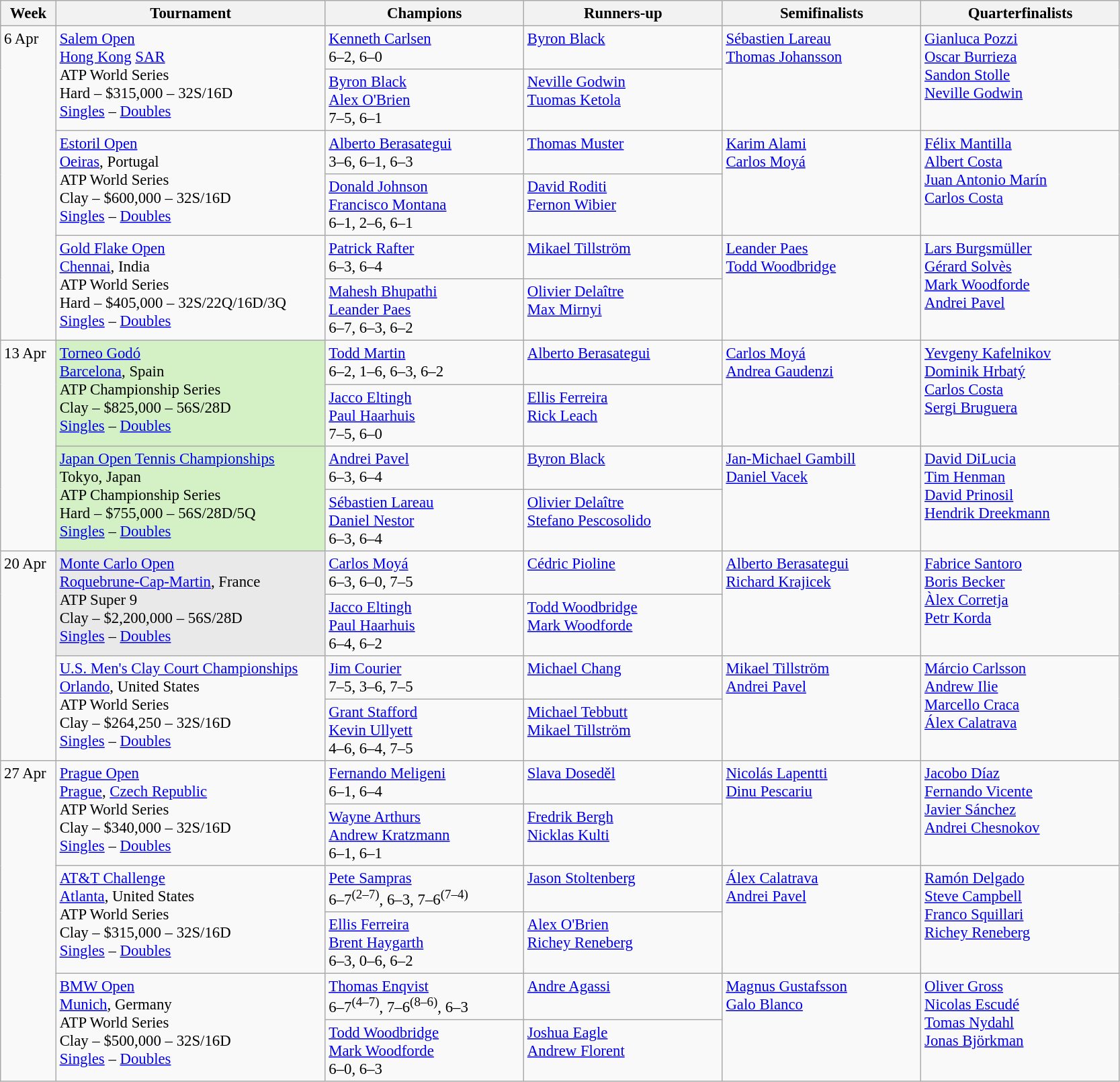<table class=wikitable style=font-size:95%>
<tr>
<th style="width:48px;">Week</th>
<th style="width:260px;">Tournament</th>
<th style="width:190px;">Champions</th>
<th style="width:190px;">Runners-up</th>
<th style="width:190px;">Semifinalists</th>
<th style="width:190px;">Quarterfinalists</th>
</tr>
<tr valign=top>
<td rowspan=6>6 Apr</td>
<td rowspan=2><a href='#'>Salem Open</a><br><a href='#'>Hong Kong</a> <a href='#'>SAR</a><br>ATP World Series<br>Hard – $315,000 – 32S/16D<br><a href='#'>Singles</a> – <a href='#'>Doubles</a></td>
<td> <a href='#'>Kenneth Carlsen</a><br>6–2, 6–0</td>
<td> <a href='#'>Byron Black</a></td>
<td rowspan=2> <a href='#'>Sébastien Lareau</a><br> <a href='#'>Thomas Johansson</a></td>
<td rowspan=2> <a href='#'>Gianluca Pozzi</a><br> <a href='#'>Oscar Burrieza</a><br> <a href='#'>Sandon Stolle</a><br> <a href='#'>Neville Godwin</a></td>
</tr>
<tr valign=top>
<td> <a href='#'>Byron Black</a><br> <a href='#'>Alex O'Brien</a> <br> 7–5, 6–1</td>
<td> <a href='#'>Neville Godwin</a><br> <a href='#'>Tuomas Ketola</a></td>
</tr>
<tr valign=top>
<td rowspan=2><a href='#'>Estoril Open</a><br><a href='#'>Oeiras</a>, Portugal<br>ATP World Series<br>Clay – $600,000 – 32S/16D<br><a href='#'>Singles</a> – <a href='#'>Doubles</a></td>
<td> <a href='#'>Alberto Berasategui</a><br>3–6, 6–1, 6–3</td>
<td> <a href='#'>Thomas Muster</a></td>
<td rowspan=2> <a href='#'>Karim Alami</a><br>  <a href='#'>Carlos Moyá</a></td>
<td rowspan=2> <a href='#'>Félix Mantilla</a><br> <a href='#'>Albert Costa</a><br> <a href='#'>Juan Antonio Marín</a><br> <a href='#'>Carlos Costa</a></td>
</tr>
<tr valign=top>
<td> <a href='#'>Donald Johnson</a><br> <a href='#'>Francisco Montana</a><br>6–1, 2–6, 6–1</td>
<td> <a href='#'>David Roditi</a><br> <a href='#'>Fernon Wibier</a></td>
</tr>
<tr valign=top>
<td rowspan=2><a href='#'>Gold Flake Open</a><br><a href='#'>Chennai</a>, India<br>ATP World Series<br>Hard – $405,000 – 32S/22Q/16D/3Q<br><a href='#'>Singles</a> – <a href='#'>Doubles</a></td>
<td> <a href='#'>Patrick Rafter</a><br>6–3, 6–4</td>
<td> <a href='#'>Mikael Tillström</a></td>
<td rowspan=2> <a href='#'>Leander Paes</a><br>  <a href='#'>Todd Woodbridge</a></td>
<td rowspan=2> <a href='#'>Lars Burgsmüller</a><br> <a href='#'>Gérard Solvès</a><br> <a href='#'>Mark Woodforde</a><br> <a href='#'>Andrei Pavel</a></td>
</tr>
<tr valign=top>
<td> <a href='#'>Mahesh Bhupathi</a><br> <a href='#'>Leander Paes</a><br>6–7, 6–3, 6–2</td>
<td> <a href='#'>Olivier Delaître</a><br> <a href='#'>Max Mirnyi</a></td>
</tr>
<tr valign=top>
<td rowspan=4>13 Apr</td>
<td style="background:#d4f1c5;" rowspan="2"><a href='#'>Torneo Godó</a><br><a href='#'>Barcelona</a>, Spain<br>ATP Championship Series<br>Clay – $825,000 – 56S/28D<br><a href='#'>Singles</a> – <a href='#'>Doubles</a></td>
<td> <a href='#'>Todd Martin</a><br>6–2, 1–6, 6–3, 6–2</td>
<td> <a href='#'>Alberto Berasategui</a></td>
<td rowspan=2> <a href='#'>Carlos Moyá</a><br> <a href='#'>Andrea Gaudenzi</a></td>
<td rowspan=2> <a href='#'>Yevgeny Kafelnikov</a><br> <a href='#'>Dominik Hrbatý</a><br> <a href='#'>Carlos Costa</a><br> <a href='#'>Sergi Bruguera</a></td>
</tr>
<tr valign=top>
<td> <a href='#'>Jacco Eltingh</a><br> <a href='#'>Paul Haarhuis</a> <br> 7–5, 6–0</td>
<td> <a href='#'>Ellis Ferreira</a><br> <a href='#'>Rick Leach</a></td>
</tr>
<tr valign=top>
<td style="background:#d4f1c5;" rowspan="2"><a href='#'>Japan Open Tennis Championships</a><br>Tokyo, Japan<br>ATP Championship Series<br>Hard – $755,000 – 56S/28D/5Q<br><a href='#'>Singles</a> – <a href='#'>Doubles</a></td>
<td> <a href='#'>Andrei Pavel</a><br>6–3, 6–4</td>
<td> <a href='#'>Byron Black</a></td>
<td rowspan=2> <a href='#'>Jan-Michael Gambill</a><br>  <a href='#'>Daniel Vacek</a></td>
<td rowspan=2> <a href='#'>David DiLucia</a><br> <a href='#'>Tim Henman</a><br> <a href='#'>David Prinosil</a><br> <a href='#'>Hendrik Dreekmann</a></td>
</tr>
<tr valign=top>
<td> <a href='#'>Sébastien Lareau</a><br> <a href='#'>Daniel Nestor</a><br>6–3, 6–4</td>
<td> <a href='#'>Olivier Delaître</a><br> <a href='#'>Stefano Pescosolido</a></td>
</tr>
<tr valign=top>
<td rowspan=4>20 Apr</td>
<td style="background:#e9e9e9;" rowspan="2"><a href='#'>Monte Carlo Open</a><br><a href='#'>Roquebrune-Cap-Martin</a>, France<br>ATP Super 9 <br>Clay – $2,200,000 – 56S/28D<br><a href='#'>Singles</a> – <a href='#'>Doubles</a></td>
<td> <a href='#'>Carlos Moyá</a><br>6–3, 6–0, 7–5</td>
<td> <a href='#'>Cédric Pioline</a></td>
<td rowspan=2> <a href='#'>Alberto Berasategui</a><br> <a href='#'>Richard Krajicek</a></td>
<td rowspan=2> <a href='#'>Fabrice Santoro</a><br> <a href='#'>Boris Becker</a><br> <a href='#'>Àlex Corretja</a><br> <a href='#'>Petr Korda</a></td>
</tr>
<tr valign=top>
<td> <a href='#'>Jacco Eltingh</a><br> <a href='#'>Paul Haarhuis</a> <br> 6–4, 6–2</td>
<td> <a href='#'>Todd Woodbridge</a><br> <a href='#'>Mark Woodforde</a></td>
</tr>
<tr valign=top>
<td rowspan=2><a href='#'>U.S. Men's Clay Court Championships</a><br><a href='#'>Orlando</a>, United States<br>ATP World Series <br>Clay – $264,250 – 32S/16D<br><a href='#'>Singles</a> – <a href='#'>Doubles</a></td>
<td> <a href='#'>Jim Courier</a><br>7–5, 3–6, 7–5</td>
<td> <a href='#'>Michael Chang</a></td>
<td rowspan=2> <a href='#'>Mikael Tillström</a><br>  <a href='#'>Andrei Pavel</a></td>
<td rowspan=2> <a href='#'>Márcio Carlsson</a><br> <a href='#'>Andrew Ilie</a><br> <a href='#'>Marcello Craca</a><br> <a href='#'>Álex Calatrava</a></td>
</tr>
<tr valign=top>
<td> <a href='#'>Grant Stafford</a><br> <a href='#'>Kevin Ullyett</a><br>4–6, 6–4, 7–5</td>
<td> <a href='#'>Michael Tebbutt</a><br> <a href='#'>Mikael Tillström</a></td>
</tr>
<tr valign=top>
<td rowspan=6>27 Apr</td>
<td rowspan=2><a href='#'>Prague Open</a><br><a href='#'>Prague</a>, <a href='#'>Czech Republic</a> <br>ATP World Series<br>Clay – $340,000 – 32S/16D<br><a href='#'>Singles</a> – <a href='#'>Doubles</a></td>
<td> <a href='#'>Fernando Meligeni</a><br>6–1, 6–4</td>
<td> <a href='#'>Slava Doseděl</a></td>
<td rowspan=2> <a href='#'>Nicolás Lapentti</a><br>  <a href='#'>Dinu Pescariu</a></td>
<td rowspan=2> <a href='#'>Jacobo Díaz</a><br> <a href='#'>Fernando Vicente</a><br> <a href='#'>Javier Sánchez</a><br> <a href='#'>Andrei Chesnokov</a></td>
</tr>
<tr valign=top>
<td> <a href='#'>Wayne Arthurs</a><br> <a href='#'>Andrew Kratzmann</a><br>6–1, 6–1</td>
<td> <a href='#'>Fredrik Bergh</a><br> <a href='#'>Nicklas Kulti</a></td>
</tr>
<tr valign=top>
<td rowspan=2><a href='#'>AT&T Challenge</a><br><a href='#'>Atlanta</a>, United States <br>ATP World Series<br>Clay – $315,000 – 32S/16D<br><a href='#'>Singles</a> – <a href='#'>Doubles</a></td>
<td> <a href='#'>Pete Sampras</a><br>6–7<sup>(2–7)</sup>, 6–3, 7–6<sup>(7–4)</sup></td>
<td> <a href='#'>Jason Stoltenberg</a></td>
<td rowspan=2> <a href='#'>Álex Calatrava</a><br>  <a href='#'>Andrei Pavel</a></td>
<td rowspan=2> <a href='#'>Ramón Delgado</a><br> <a href='#'>Steve Campbell</a><br> <a href='#'>Franco Squillari</a><br> <a href='#'>Richey Reneberg</a></td>
</tr>
<tr valign=top>
<td> <a href='#'>Ellis Ferreira</a><br> <a href='#'>Brent Haygarth</a><br>6–3, 0–6, 6–2</td>
<td> <a href='#'>Alex O'Brien</a><br> <a href='#'>Richey Reneberg</a></td>
</tr>
<tr valign=top>
<td rowspan=2><a href='#'>BMW Open</a><br><a href='#'>Munich</a>, Germany <br>ATP World Series<br>Clay – $500,000 – 32S/16D<br><a href='#'>Singles</a> – <a href='#'>Doubles</a></td>
<td> <a href='#'>Thomas Enqvist</a><br>6–7<sup>(4–7)</sup>, 7–6<sup>(8–6)</sup>, 6–3</td>
<td> <a href='#'>Andre Agassi</a></td>
<td rowspan=2> <a href='#'>Magnus Gustafsson</a><br>  <a href='#'>Galo Blanco</a></td>
<td rowspan=2> <a href='#'>Oliver Gross</a><br> <a href='#'>Nicolas Escudé</a><br> <a href='#'>Tomas Nydahl</a><br> <a href='#'>Jonas Björkman</a></td>
</tr>
<tr valign=top>
<td> <a href='#'>Todd Woodbridge</a><br> <a href='#'>Mark Woodforde</a><br>6–0, 6–3</td>
<td> <a href='#'>Joshua Eagle</a><br> <a href='#'>Andrew Florent</a></td>
</tr>
</table>
